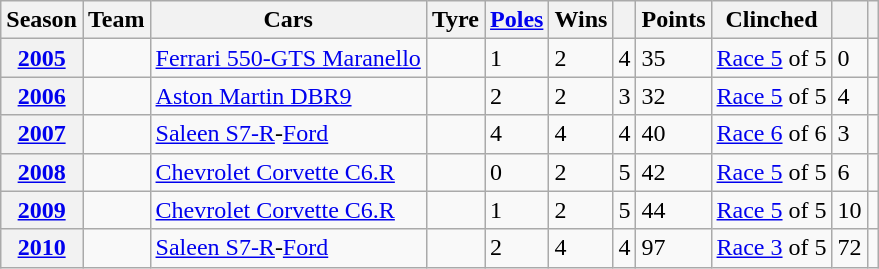<table class="wikitable sortable plainrowheaders" ; text-align:center;">
<tr>
<th scope="col">Season</th>
<th scope="col">Team</th>
<th scope="col">Cars</th>
<th scope="col">Tyre</th>
<th scope="col"><a href='#'>Poles</a></th>
<th scope="col">Wins</th>
<th scope="col"></th>
<th scope="col">Points</th>
<th scope="col">Clinched</th>
<th scope="col"></th>
<th scope="col" class="unsortable"></th>
</tr>
<tr>
<th scope="row" style="text-align: center;"><a href='#'>2005</a></th>
<td></td>
<td><a href='#'>Ferrari 550-GTS Maranello</a></td>
<td></td>
<td>1</td>
<td>2</td>
<td>4</td>
<td>35</td>
<td><a href='#'>Race 5</a> of 5</td>
<td>0</td>
<td style="text-align:center;"></td>
</tr>
<tr>
<th scope="row" style="text-align: center;"><a href='#'>2006</a></th>
<td></td>
<td><a href='#'>Aston Martin DBR9</a></td>
<td></td>
<td>2</td>
<td>2</td>
<td>3</td>
<td>32</td>
<td><a href='#'>Race 5</a> of 5</td>
<td>4</td>
<td style="text-align:center;"></td>
</tr>
<tr>
<th scope="row" style="text-align: center;"><a href='#'>2007</a></th>
<td></td>
<td><a href='#'>Saleen S7-R</a>-<a href='#'>Ford</a></td>
<td></td>
<td>4</td>
<td>4</td>
<td>4</td>
<td>40</td>
<td><a href='#'>Race 6</a> of 6</td>
<td>3</td>
<td style="text-align:center;"></td>
</tr>
<tr>
<th scope="row" style="text-align: center;"><a href='#'>2008</a></th>
<td></td>
<td><a href='#'>Chevrolet Corvette C6.R</a></td>
<td></td>
<td>0</td>
<td>2</td>
<td>5</td>
<td>42</td>
<td><a href='#'>Race 5</a> of 5</td>
<td>6</td>
<td style="text-align:center;"></td>
</tr>
<tr>
<th scope="row" style="text-align: center;"><a href='#'>2009</a></th>
<td></td>
<td><a href='#'>Chevrolet Corvette C6.R</a></td>
<td></td>
<td>1</td>
<td>2</td>
<td>5</td>
<td>44</td>
<td><a href='#'>Race 5</a> of 5</td>
<td>10</td>
<td style="text-align:center;"></td>
</tr>
<tr>
<th scope="row" style="text-align: center;"><a href='#'>2010</a></th>
<td></td>
<td><a href='#'>Saleen S7-R</a>-<a href='#'>Ford</a></td>
<td></td>
<td>2</td>
<td>4</td>
<td>4</td>
<td>97</td>
<td><a href='#'>Race 3</a> of 5</td>
<td>72</td>
<td style="text-align:center;"></td>
</tr>
</table>
